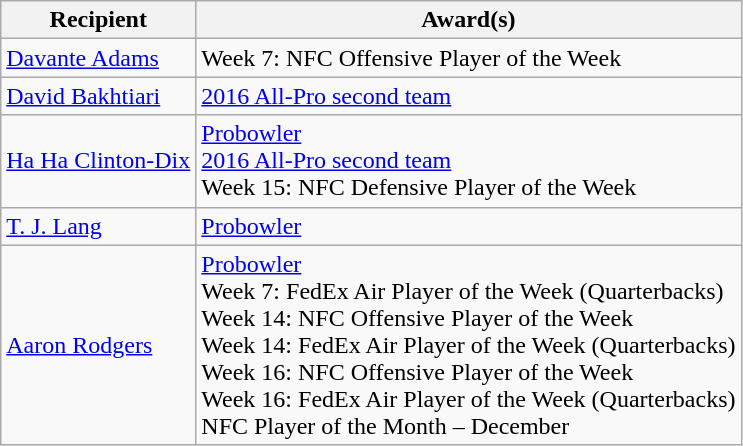<table class="wikitable">
<tr>
<th>Recipient</th>
<th>Award(s)</th>
</tr>
<tr>
<td><a href='#'>Davante Adams</a></td>
<td>Week 7: NFC Offensive Player of the Week</td>
</tr>
<tr>
<td><a href='#'>David Bakhtiari</a></td>
<td><a href='#'>2016 All-Pro second team</a></td>
</tr>
<tr>
<td><a href='#'>Ha Ha Clinton-Dix</a></td>
<td><a href='#'>Probowler</a><br><a href='#'>2016 All-Pro second team</a><br>Week 15: NFC Defensive Player of the Week</td>
</tr>
<tr>
<td><a href='#'>T. J. Lang</a></td>
<td><a href='#'>Probowler</a></td>
</tr>
<tr>
<td><a href='#'>Aaron Rodgers</a></td>
<td><a href='#'>Probowler</a><br>Week 7: FedEx Air Player of the Week (Quarterbacks)<br>Week 14: NFC Offensive Player of the Week<br>Week 14: FedEx Air Player of the Week (Quarterbacks)<br>Week 16: NFC Offensive Player of the Week<br>Week 16: FedEx Air Player of the Week (Quarterbacks)<br>NFC Player of the Month – December</td>
</tr>
</table>
